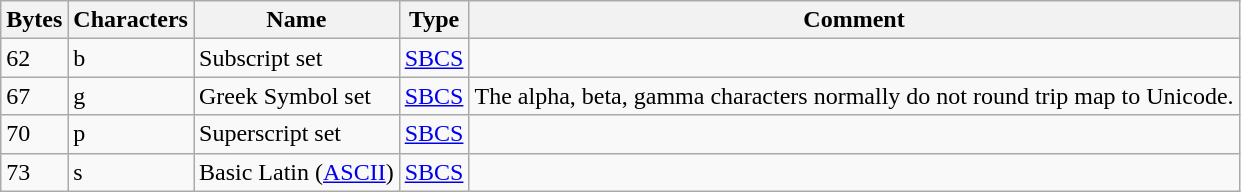<table class="wikitable">
<tr>
<th>Bytes</th>
<th>Characters</th>
<th>Name</th>
<th>Type</th>
<th>Comment</th>
</tr>
<tr>
<td>62</td>
<td>b</td>
<td>Subscript set</td>
<td><a href='#'>SBCS</a></td>
<td></td>
</tr>
<tr>
<td>67</td>
<td>g</td>
<td>Greek Symbol set</td>
<td><a href='#'>SBCS</a></td>
<td>The alpha, beta, gamma characters normally do not round trip map to Unicode.</td>
</tr>
<tr>
<td>70</td>
<td>p</td>
<td>Superscript set</td>
<td><a href='#'>SBCS</a></td>
<td></td>
</tr>
<tr>
<td>73</td>
<td>s</td>
<td>Basic Latin (<a href='#'>ASCII</a>)</td>
<td><a href='#'>SBCS</a></td>
<td></td>
</tr>
</table>
